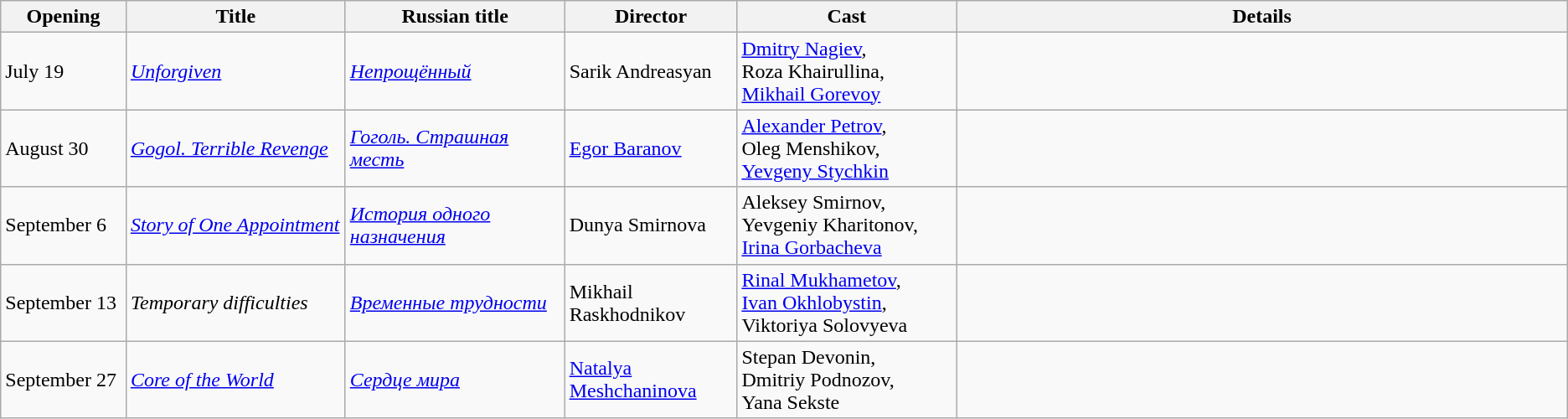<table class="wikitable sortable">
<tr>
<th style="width:8%;">Opening</th>
<th style="width:14%;">Title</th>
<th style="width:14%;">Russian title</th>
<th style="width:11%;">Director</th>
<th style="width:14%;">Cast</th>
<th>Details</th>
</tr>
<tr>
<td>July 19</td>
<td><em><a href='#'>Unforgiven</a></em></td>
<td><em><a href='#'>Непрощённый</a></em></td>
<td>Sarik Andreasyan</td>
<td><a href='#'>Dmitry Nagiev</a>,<br> Roza Khairullina,<br> <a href='#'>Mikhail Gorevoy</a></td>
<td></td>
</tr>
<tr>
<td>August 30</td>
<td><em><a href='#'>Gogol. Terrible Revenge</a></em></td>
<td><em><a href='#'>Гоголь. Страшная месть</a></em></td>
<td><a href='#'>Egor Baranov</a></td>
<td><a href='#'>Alexander Petrov</a>,<br> Oleg Menshikov,<br> <a href='#'>Yevgeny Stychkin</a></td>
<td></td>
</tr>
<tr>
<td>September 6</td>
<td><em><a href='#'>Story of One Appointment</a></em></td>
<td><em><a href='#'>История одного назначения</a></em></td>
<td>Dunya Smirnova</td>
<td>Aleksey Smirnov,<br> Yevgeniy Kharitonov,<br> <a href='#'>Irina Gorbacheva</a></td>
<td></td>
</tr>
<tr>
<td>September 13</td>
<td><em>Temporary difficulties</em></td>
<td><em><a href='#'>Временные трудности</a></em></td>
<td>Mikhail Raskhodnikov</td>
<td><a href='#'>Rinal Mukhametov</a>,<br> <a href='#'>Ivan Okhlobystin</a>,<br> Viktoriya Solovyeva</td>
<td></td>
</tr>
<tr>
<td>September 27</td>
<td><em><a href='#'>Core of the World</a></em></td>
<td><em><a href='#'>Сердце мира</a></em></td>
<td><a href='#'>Natalya Meshchaninova</a></td>
<td>Stepan Devonin,<br> Dmitriy Podnozov,<br> Yana Sekste</td>
<td></td>
</tr>
</table>
